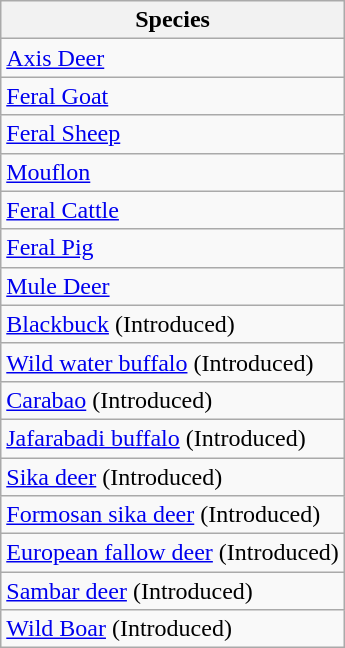<table class="wikitable">
<tr>
<th>Species</th>
</tr>
<tr>
<td><a href='#'>Axis Deer</a></td>
</tr>
<tr>
<td><a href='#'>Feral Goat</a></td>
</tr>
<tr>
<td><a href='#'>Feral Sheep</a></td>
</tr>
<tr>
<td><a href='#'>Mouflon</a></td>
</tr>
<tr>
<td><a href='#'>Feral Cattle</a></td>
</tr>
<tr>
<td><a href='#'>Feral Pig</a></td>
</tr>
<tr>
<td><a href='#'>Mule Deer</a></td>
</tr>
<tr>
<td><a href='#'>Blackbuck</a> (Introduced)</td>
</tr>
<tr>
<td><a href='#'>Wild water buffalo</a> (Introduced)</td>
</tr>
<tr>
<td><a href='#'>Carabao</a> (Introduced)</td>
</tr>
<tr>
<td><a href='#'>Jafarabadi buffalo</a> (Introduced)</td>
</tr>
<tr>
<td><a href='#'>Sika deer</a> (Introduced)</td>
</tr>
<tr>
<td><a href='#'>Formosan sika deer</a> (Introduced)</td>
</tr>
<tr>
<td><a href='#'>European fallow deer</a> (Introduced)</td>
</tr>
<tr>
<td><a href='#'>Sambar deer</a> (Introduced)</td>
</tr>
<tr>
<td><a href='#'>Wild Boar</a> (Introduced)</td>
</tr>
</table>
